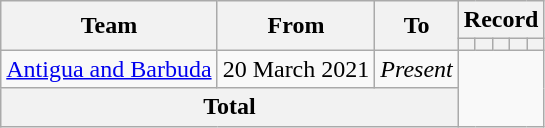<table class=wikitable style=text-align:center>
<tr>
<th rowspan=2>Team</th>
<th rowspan=2>From</th>
<th rowspan=2>To</th>
<th colspan=5>Record</th>
</tr>
<tr>
<th></th>
<th></th>
<th></th>
<th></th>
<th></th>
</tr>
<tr>
<td align=left><a href='#'>Antigua and Barbuda</a></td>
<td align=left>20 March 2021</td>
<td align=left><em>Present</em><br></td>
</tr>
<tr>
<th colspan=3>Total<br></th>
</tr>
</table>
